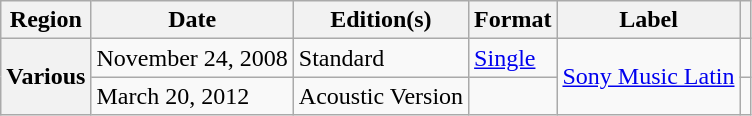<table class="wikitable plainrowheaders">
<tr>
<th scope="col">Region</th>
<th scope="col">Date</th>
<th scope="col">Edition(s)</th>
<th scope="col">Format</th>
<th scope="col">Label</th>
<th scope="col"></th>
</tr>
<tr>
<th rowspan="2" scope="row">Various</th>
<td>November 24, 2008</td>
<td>Standard</td>
<td><a href='#'>Single</a></td>
<td rowspan="2"><a href='#'>Sony Music Latin</a></td>
<td></td>
</tr>
<tr>
<td>March 20, 2012</td>
<td>Acoustic Version</td>
<td></td>
<td></td>
</tr>
</table>
